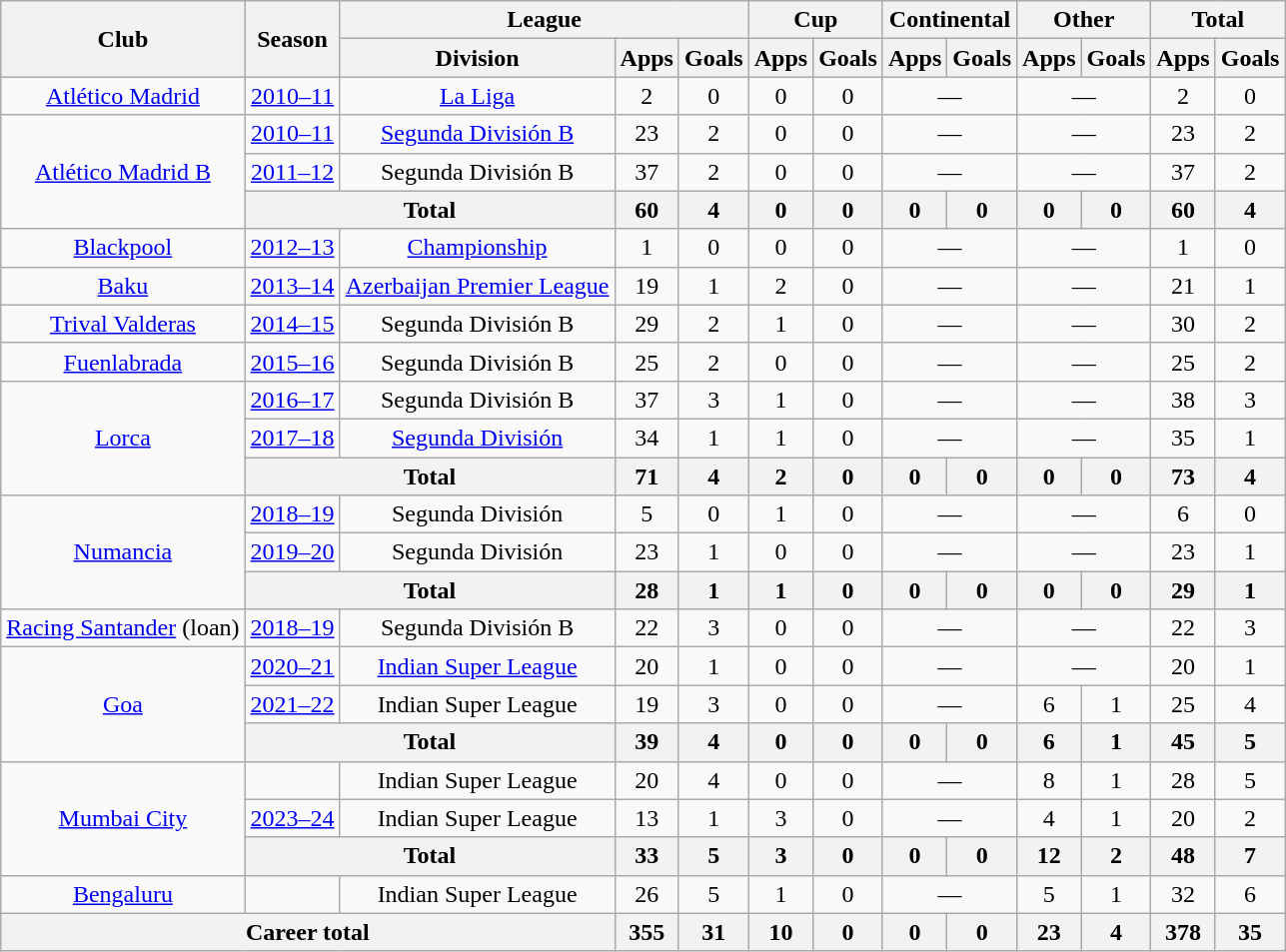<table class="wikitable" style="text-align: center;">
<tr>
<th rowspan="2">Club</th>
<th rowspan="2">Season</th>
<th colspan="3">League</th>
<th colspan="2">Cup</th>
<th colspan="2">Continental</th>
<th colspan="2">Other</th>
<th colspan="2">Total</th>
</tr>
<tr>
<th>Division</th>
<th>Apps</th>
<th>Goals</th>
<th>Apps</th>
<th>Goals</th>
<th>Apps</th>
<th>Goals</th>
<th>Apps</th>
<th>Goals</th>
<th>Apps</th>
<th>Goals</th>
</tr>
<tr>
<td><a href='#'>Atlético Madrid</a></td>
<td><a href='#'>2010–11</a></td>
<td><a href='#'>La Liga</a></td>
<td>2</td>
<td>0</td>
<td>0</td>
<td>0</td>
<td colspan="2">—</td>
<td colspan="2">—</td>
<td>2</td>
<td>0</td>
</tr>
<tr>
<td rowspan="3"><a href='#'>Atlético Madrid B</a></td>
<td><a href='#'>2010–11</a></td>
<td><a href='#'>Segunda División B</a></td>
<td>23</td>
<td>2</td>
<td>0</td>
<td>0</td>
<td colspan="2">—</td>
<td colspan="2">—</td>
<td>23</td>
<td>2</td>
</tr>
<tr>
<td><a href='#'>2011–12</a></td>
<td>Segunda División B</td>
<td>37</td>
<td>2</td>
<td>0</td>
<td>0</td>
<td colspan="2">—</td>
<td colspan="2">—</td>
<td>37</td>
<td>2</td>
</tr>
<tr>
<th colspan="2">Total</th>
<th>60</th>
<th>4</th>
<th>0</th>
<th>0</th>
<th>0</th>
<th>0</th>
<th>0</th>
<th>0</th>
<th>60</th>
<th>4</th>
</tr>
<tr>
<td><a href='#'>Blackpool</a></td>
<td><a href='#'>2012–13</a></td>
<td><a href='#'>Championship</a></td>
<td>1</td>
<td>0</td>
<td>0</td>
<td>0</td>
<td colspan="2">—</td>
<td colspan="2">—</td>
<td>1</td>
<td>0</td>
</tr>
<tr>
<td rowspan="1"><a href='#'>Baku</a></td>
<td><a href='#'>2013–14</a></td>
<td><a href='#'>Azerbaijan Premier League</a></td>
<td>19</td>
<td>1</td>
<td>2</td>
<td>0</td>
<td colspan="2">—</td>
<td colspan="2">—</td>
<td>21</td>
<td>1</td>
</tr>
<tr>
<td rowspan="1"><a href='#'>Trival Valderas</a></td>
<td><a href='#'>2014–15</a></td>
<td>Segunda División B</td>
<td>29</td>
<td>2</td>
<td>1</td>
<td>0</td>
<td colspan="2">—</td>
<td colspan="2">—</td>
<td>30</td>
<td>2</td>
</tr>
<tr>
<td><a href='#'>Fuenlabrada</a></td>
<td><a href='#'>2015–16</a></td>
<td>Segunda División B</td>
<td>25</td>
<td>2</td>
<td>0</td>
<td>0</td>
<td colspan="2">—</td>
<td colspan="2">—</td>
<td>25</td>
<td>2</td>
</tr>
<tr>
<td rowspan="3"><a href='#'>Lorca</a></td>
<td><a href='#'>2016–17</a></td>
<td>Segunda División B</td>
<td>37</td>
<td>3</td>
<td>1</td>
<td>0</td>
<td colspan="2">—</td>
<td colspan="2">—</td>
<td>38</td>
<td>3</td>
</tr>
<tr>
<td><a href='#'>2017–18</a></td>
<td><a href='#'>Segunda División</a></td>
<td>34</td>
<td>1</td>
<td>1</td>
<td>0</td>
<td colspan="2">—</td>
<td colspan="2">—</td>
<td>35</td>
<td>1</td>
</tr>
<tr>
<th colspan="2">Total</th>
<th>71</th>
<th>4</th>
<th>2</th>
<th>0</th>
<th>0</th>
<th>0</th>
<th>0</th>
<th>0</th>
<th>73</th>
<th>4</th>
</tr>
<tr>
<td rowspan="3"><a href='#'>Numancia</a></td>
<td><a href='#'>2018–19</a></td>
<td>Segunda División</td>
<td>5</td>
<td>0</td>
<td>1</td>
<td>0</td>
<td colspan="2">—</td>
<td colspan="2">—</td>
<td>6</td>
<td>0</td>
</tr>
<tr>
<td><a href='#'>2019–20</a></td>
<td>Segunda División</td>
<td>23</td>
<td>1</td>
<td>0</td>
<td>0</td>
<td colspan="2">—</td>
<td colspan="2">—</td>
<td>23</td>
<td>1</td>
</tr>
<tr>
<th colspan="2">Total</th>
<th>28</th>
<th>1</th>
<th>1</th>
<th>0</th>
<th>0</th>
<th>0</th>
<th>0</th>
<th>0</th>
<th>29</th>
<th>1</th>
</tr>
<tr>
<td rowspan="1"><a href='#'>Racing Santander</a> (loan)</td>
<td><a href='#'>2018–19</a></td>
<td>Segunda División B</td>
<td>22</td>
<td>3</td>
<td>0</td>
<td>0</td>
<td colspan="2">—</td>
<td colspan="2">—</td>
<td>22</td>
<td>3</td>
</tr>
<tr>
<td rowspan="3"><a href='#'>Goa</a></td>
<td><a href='#'>2020–21</a></td>
<td><a href='#'>Indian Super League</a></td>
<td>20</td>
<td>1</td>
<td>0</td>
<td>0</td>
<td colspan="2">—</td>
<td colspan="2">—</td>
<td>20</td>
<td>1</td>
</tr>
<tr>
<td><a href='#'>2021–22</a></td>
<td>Indian Super League</td>
<td>19</td>
<td>3</td>
<td>0</td>
<td>0</td>
<td colspan="2">—</td>
<td>6</td>
<td>1</td>
<td>25</td>
<td>4</td>
</tr>
<tr>
<th colspan="2">Total</th>
<th>39</th>
<th>4</th>
<th>0</th>
<th>0</th>
<th>0</th>
<th>0</th>
<th>6</th>
<th>1</th>
<th>45</th>
<th>5</th>
</tr>
<tr>
<td rowspan="3"><a href='#'>Mumbai City</a></td>
<td></td>
<td>Indian Super League</td>
<td>20</td>
<td>4</td>
<td>0</td>
<td>0</td>
<td colspan="2">—</td>
<td>8</td>
<td>1</td>
<td>28</td>
<td>5</td>
</tr>
<tr>
<td><a href='#'>2023–24</a></td>
<td>Indian Super League</td>
<td>13</td>
<td>1</td>
<td>3</td>
<td>0</td>
<td colspan="2">—</td>
<td>4</td>
<td>1</td>
<td>20</td>
<td>2</td>
</tr>
<tr>
<th colspan="2">Total</th>
<th>33</th>
<th>5</th>
<th>3</th>
<th>0</th>
<th>0</th>
<th>0</th>
<th>12</th>
<th>2</th>
<th>48</th>
<th>7</th>
</tr>
<tr>
<td><a href='#'>Bengaluru</a></td>
<td></td>
<td>Indian Super League</td>
<td>26</td>
<td>5</td>
<td>1</td>
<td>0</td>
<td colspan="2">—</td>
<td>5</td>
<td>1</td>
<td>32</td>
<td>6</td>
</tr>
<tr>
<th colspan="3">Career total</th>
<th>355</th>
<th>31</th>
<th>10</th>
<th>0</th>
<th>0</th>
<th>0</th>
<th>23</th>
<th>4</th>
<th>378</th>
<th>35</th>
</tr>
</table>
